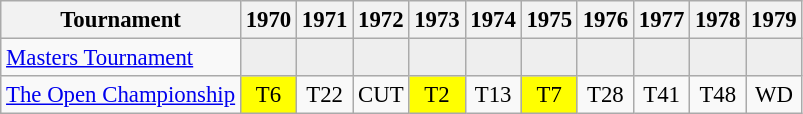<table class="wikitable" style="font-size:95%;text-align:center;">
<tr>
<th>Tournament</th>
<th>1970</th>
<th>1971</th>
<th>1972</th>
<th>1973</th>
<th>1974</th>
<th>1975</th>
<th>1976</th>
<th>1977</th>
<th>1978</th>
<th>1979</th>
</tr>
<tr>
<td align=left><a href='#'>Masters Tournament</a></td>
<td style="background:#eeeeee;"></td>
<td style="background:#eeeeee;"></td>
<td style="background:#eeeeee;"></td>
<td style="background:#eeeeee;"></td>
<td style="background:#eeeeee;"></td>
<td style="background:#eeeeee;"></td>
<td style="background:#eeeeee;"></td>
<td style="background:#eeeeee;"></td>
<td style="background:#eeeeee;"></td>
<td style="background:#eeeeee;"></td>
</tr>
<tr>
<td align=left><a href='#'>The Open Championship</a></td>
<td style="background:yellow;">T6</td>
<td>T22</td>
<td>CUT</td>
<td style="background:yellow;">T2</td>
<td>T13</td>
<td style="background:yellow;">T7</td>
<td>T28</td>
<td>T41</td>
<td>T48</td>
<td>WD</td>
</tr>
</table>
